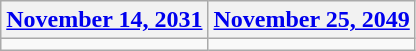<table class=wikitable>
<tr>
<th><a href='#'>November 14, 2031</a></th>
<th><a href='#'>November 25, 2049</a></th>
</tr>
<tr>
<td></td>
<td></td>
</tr>
</table>
